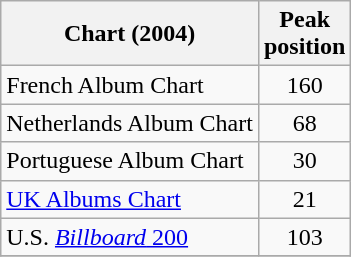<table class="wikitable sortable">
<tr>
<th>Chart (2004)</th>
<th>Peak<br>position</th>
</tr>
<tr>
<td>French Album Chart</td>
<td align="center">160</td>
</tr>
<tr>
<td>Netherlands Album Chart</td>
<td align="center">68</td>
</tr>
<tr>
<td>Portuguese Album Chart</td>
<td align="center">30</td>
</tr>
<tr>
<td><a href='#'>UK Albums Chart</a></td>
<td align="center">21</td>
</tr>
<tr>
<td>U.S. <a href='#'><em>Billboard</em> 200</a></td>
<td align="center">103</td>
</tr>
<tr>
</tr>
</table>
